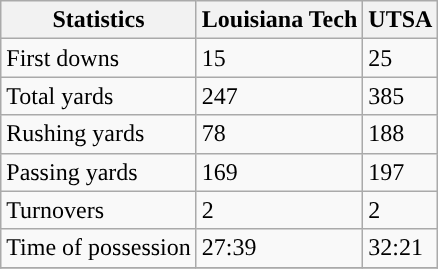<table class="wikitable">
<tr>
<th>Statistics</th>
<th>Louisiana Tech</th>
<th>UTSA</th>
</tr>
<tr>
<td>First downs</td>
<td>15</td>
<td>25</td>
</tr>
<tr>
<td>Total yards</td>
<td>247</td>
<td>385</td>
</tr>
<tr>
<td>Rushing yards</td>
<td>78</td>
<td>188</td>
</tr>
<tr>
<td>Passing yards</td>
<td>169</td>
<td>197</td>
</tr>
<tr>
<td>Turnovers</td>
<td>2</td>
<td>2</td>
</tr>
<tr>
<td>Time of possession</td>
<td>27:39</td>
<td>32:21</td>
</tr>
<tr>
</tr>
</table>
